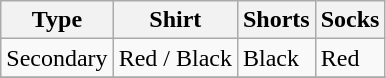<table class="wikitable">
<tr>
<th>Type</th>
<th>Shirt</th>
<th>Shorts</th>
<th>Socks</th>
</tr>
<tr>
<td>Secondary</td>
<td>Red / Black</td>
<td>Black</td>
<td>Red</td>
</tr>
<tr>
</tr>
</table>
